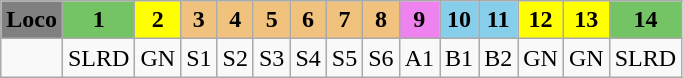<table class="wikitable plainrowheaders unsortable" style="text-align:center">
<tr>
<th scope="col" style="background:grey;">Loco</th>
<th scope="col" style="background:#74C365;">1</th>
<th scope="col" style="background:yellow;">2</th>
<th scope="col" style="background:#F1C27D;">3</th>
<th scope="col" style="background:#F1C27D;">4</th>
<th scope="col" style="background:#F1C27D;">5</th>
<th scope="col" style="background:#F1C27D;">6</th>
<th scope="col" style="background:#F1C27D;">7</th>
<th scope="col" style="background:#F1C27D;">8</th>
<th scope="col" style="background:violet;">9</th>
<th scope="col" style="background:skyblue;">10</th>
<th scope="col" style="background:skyblue;">11</th>
<th scope="col" style="background:yellow;">12</th>
<th scope="col" style="background:yellow;">13</th>
<th scope="col" style="background:#74C365;">14</th>
</tr>
<tr>
<td></td>
<td>SLRD</td>
<td>GN</td>
<td>S1</td>
<td>S2</td>
<td>S3</td>
<td>S4</td>
<td>S5</td>
<td>S6</td>
<td>A1</td>
<td>B1</td>
<td>B2</td>
<td>GN</td>
<td>GN</td>
<td>SLRD</td>
</tr>
</table>
